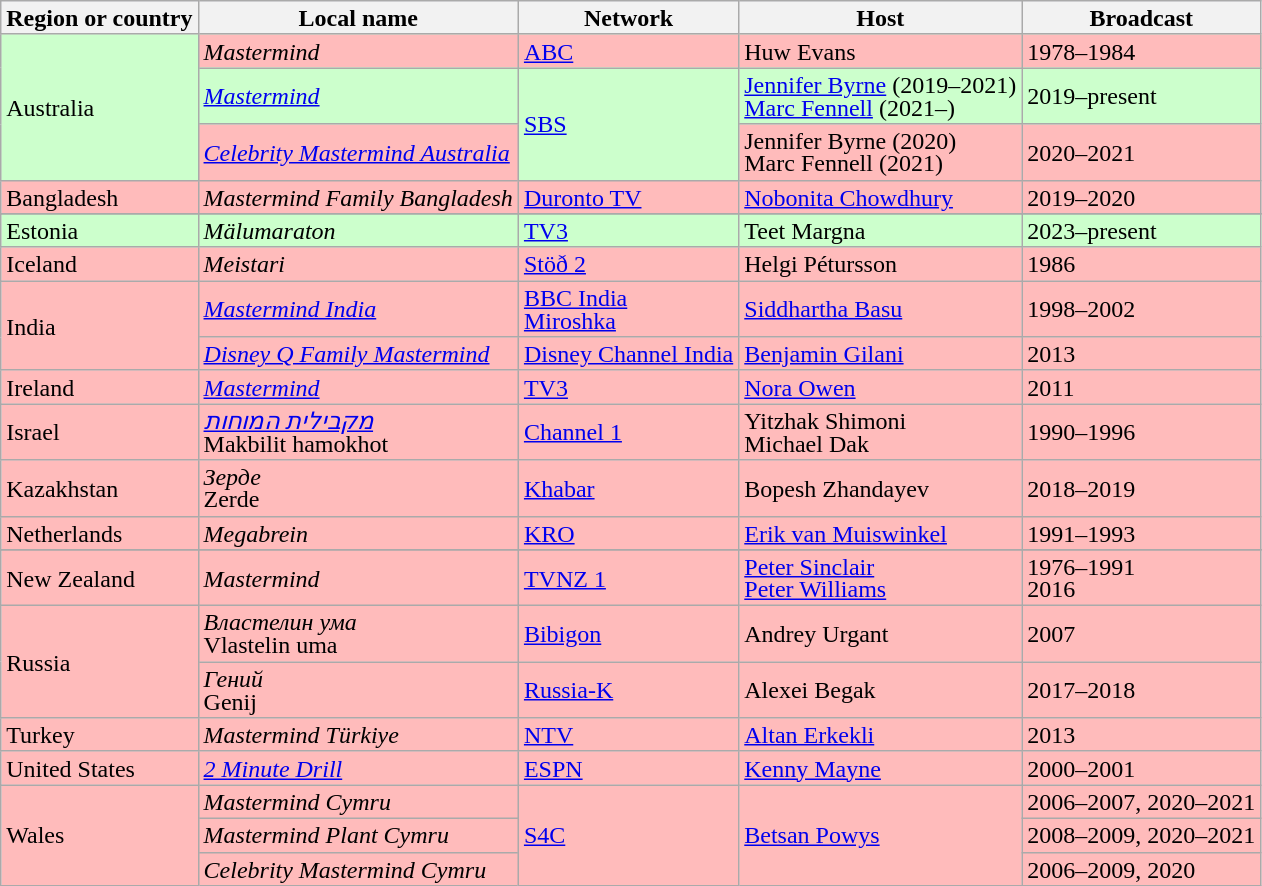<table class="wikitable" style="text-align:left; line-height:15px; background:#F8F8FF; white-space:nowrap;">
<tr>
<th>Region or country</th>
<th>Local name</th>
<th>Network</th>
<th>Host</th>
<th>Broadcast</th>
</tr>
<tr bgcolor="#ccffcc">
<td bgcolor="#ccffcc" rowspan=3> Australia</td>
<td bgcolor="#ffbbbb"><em>Mastermind</em></td>
<td bgcolor="#ffbbbb"><a href='#'>ABC</a></td>
<td bgcolor="#ffbbbb">Huw Evans</td>
<td bgcolor="#ffbbbb">1978–1984</td>
</tr>
<tr>
<td bgcolor="#ccffcc"><em><a href='#'>Mastermind</a></em></td>
<td rowspan="2" bgcolor="#ccffcc"><a href='#'>SBS</a></td>
<td bgcolor="#ccffcc"><a href='#'>Jennifer Byrne</a> (2019–2021)<br> <a href='#'>Marc Fennell</a> (2021–)</td>
<td bgcolor="#ccffcc">2019–present</td>
</tr>
<tr>
<td bgcolor="#ffbbbb"><em><a href='#'>Celebrity Mastermind Australia</a></em></td>
<td bgcolor="#ffbbbb">Jennifer Byrne (2020)<br>Marc Fennell (2021)</td>
<td bgcolor="#ffbbbb">2020–2021</td>
</tr>
<tr bgcolor="#ffbbbb">
<td> Bangladesh</td>
<td><em>Mastermind Family Bangladesh</em></td>
<td><a href='#'>Duronto TV</a></td>
<td><a href='#'>Nobonita Chowdhury</a></td>
<td>2019–2020</td>
</tr>
<tr>
</tr>
<tr bgcolor="#ccffcc">
<td> Estonia</td>
<td><em>Mälumaraton</em></td>
<td><a href='#'>TV3</a></td>
<td>Teet Margna</td>
<td>2023–present</td>
</tr>
<tr bgcolor="#ffbbbb">
<td> Iceland</td>
<td><em>Meistari</em></td>
<td><a href='#'>Stöð 2</a></td>
<td>Helgi Pétursson</td>
<td>1986</td>
</tr>
<tr bgcolor="#ffbbbb">
<td rowspan=2> India</td>
<td><em><a href='#'>Mastermind India</a></em></td>
<td><a href='#'>BBC India</a><br><a href='#'>Miroshka</a></td>
<td><a href='#'>Siddhartha Basu</a></td>
<td>1998–2002</td>
</tr>
<tr>
<td bgcolor="#ffbbbb"><em><a href='#'>Disney Q Family Mastermind</a></em></td>
<td bgcolor="#ffbbbb"><a href='#'>Disney Channel India</a></td>
<td bgcolor="#ffbbbb"><a href='#'>Benjamin Gilani</a></td>
<td bgcolor="#ffbbbb">2013</td>
</tr>
<tr bgcolor="#ffbbbb">
<td> Ireland</td>
<td><em><a href='#'>Mastermind</a></em></td>
<td><a href='#'>TV3</a></td>
<td><a href='#'>Nora Owen</a></td>
<td>2011</td>
</tr>
<tr bgcolor="#ffbbbb">
<td> Israel</td>
<td><em><a href='#'>מקבילית המוחות</a></em> <br>Makbilit hamokhot</td>
<td><a href='#'>Channel 1</a></td>
<td>Yitzhak Shimoni<br>Michael Dak</td>
<td>1990–1996</td>
</tr>
<tr bgcolor="#ffbbbb">
<td> Kazakhstan</td>
<td><em>Зерде</em><br>Zerde</td>
<td><a href='#'>Khabar</a></td>
<td>Bopesh Zhandayev</td>
<td>2018–2019</td>
</tr>
<tr bgcolor="#ffbbbb">
<td> Netherlands</td>
<td><em>Megabrein</em></td>
<td><a href='#'>KRO</a></td>
<td><a href='#'>Erik van Muiswinkel</a></td>
<td>1991–1993</td>
</tr>
<tr>
</tr>
<tr bgcolor="#ffbbbb">
<td> New Zealand</td>
<td><em>Mastermind</em></td>
<td><a href='#'>TVNZ 1</a></td>
<td><a href='#'>Peter Sinclair</a><br><a href='#'>Peter Williams</a></td>
<td>1976–1991<br>2016</td>
</tr>
<tr>
<td rowspan=2 bgcolor="#ffbbbb"> Russia</td>
<td bgcolor="#ffbbbb"><em>Властелин ума</em><br>Vlastelin uma</td>
<td bgcolor="#ffbbbb"><a href='#'>Bibigon</a></td>
<td bgcolor="#ffbbbb">Andrey Urgant</td>
<td bgcolor="#ffbbbb">2007</td>
</tr>
<tr>
<td bgcolor="#ffbbbb"><em>Гений</em><br>Genij</td>
<td bgcolor="#ffbbbb"><a href='#'>Russia-K</a></td>
<td bgcolor="#ffbbbb">Alexei Begak</td>
<td bgcolor="#ffbbbb">2017–2018</td>
</tr>
<tr bgcolor="#ffbbbb">
<td> Turkey</td>
<td><em>Mastermind Türkiye</em></td>
<td><a href='#'>NTV</a></td>
<td><a href='#'>Altan Erkekli</a></td>
<td>2013</td>
</tr>
<tr bgcolor="#ffbbbb">
<td> United States</td>
<td><em><a href='#'>2 Minute Drill</a></em></td>
<td><a href='#'>ESPN</a></td>
<td><a href='#'>Kenny Mayne</a></td>
<td>2000–2001</td>
</tr>
<tr bgcolor="#ffbbbb">
<td rowspan="3"> Wales</td>
<td><em>Mastermind Cymru</em></td>
<td rowspan="3"><a href='#'>S4C</a></td>
<td rowspan="3"><a href='#'>Betsan Powys</a></td>
<td>2006–2007, 2020–2021</td>
</tr>
<tr bgcolor="#ffbbbb">
<td><em>Mastermind Plant Cymru</em></td>
<td>2008–2009, 2020–2021</td>
</tr>
<tr bgcolor="#ffbbbb">
<td><em>Celebrity Mastermind Cymru</em></td>
<td>2006–2009, 2020</td>
</tr>
</table>
